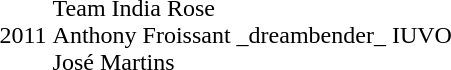<table>
<tr>
<td>2011 </td>
<td> Team India Rose<br>Anthony Froissant<br>José Martins</td>
<td> _dreambender_</td>
<td> IUVO</td>
</tr>
</table>
